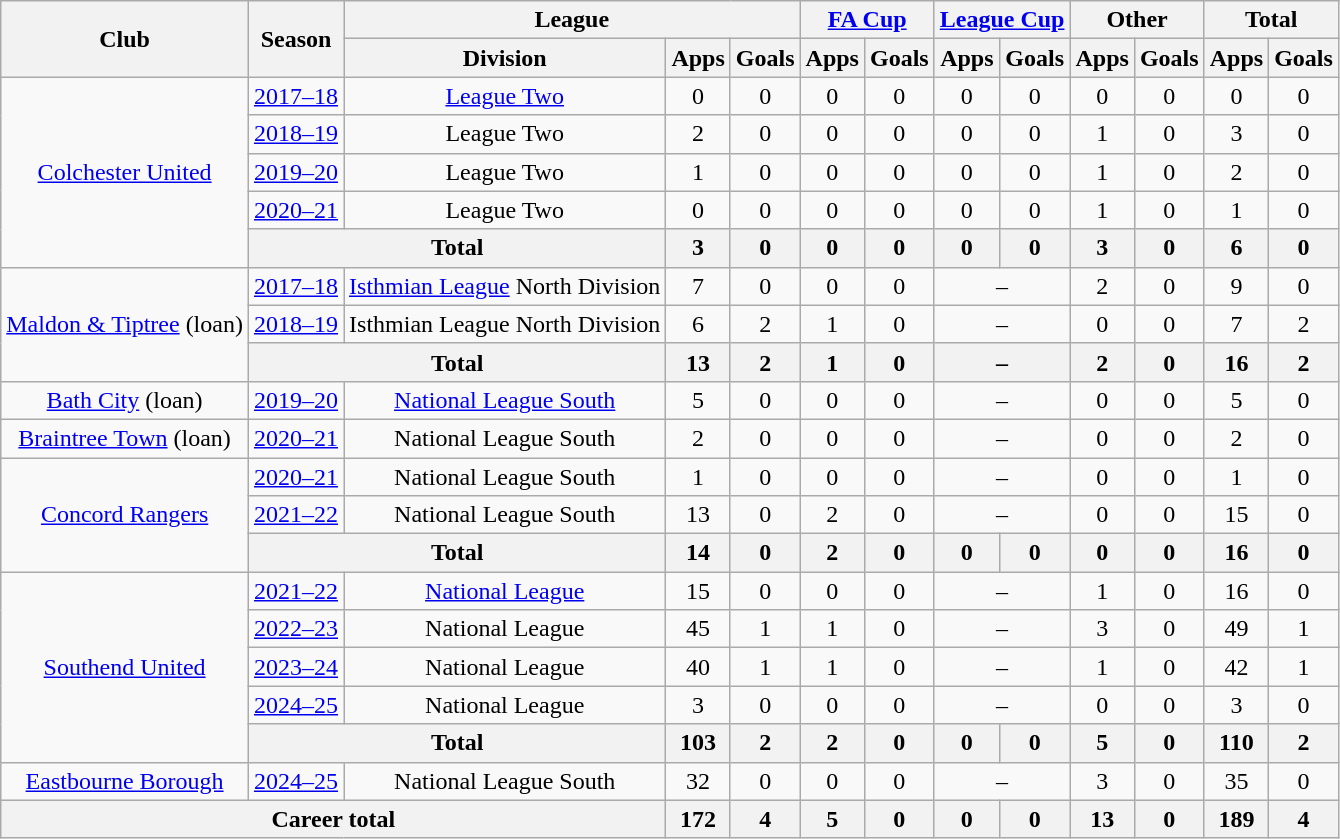<table class=wikitable style="text-align: center;">
<tr>
<th rowspan=2>Club</th>
<th rowspan=2>Season</th>
<th colspan=3>League</th>
<th colspan=2><a href='#'>FA Cup</a></th>
<th colspan=2><a href='#'>League Cup</a></th>
<th colspan=2>Other</th>
<th colspan=2>Total</th>
</tr>
<tr>
<th>Division</th>
<th>Apps</th>
<th>Goals</th>
<th>Apps</th>
<th>Goals</th>
<th>Apps</th>
<th>Goals</th>
<th>Apps</th>
<th>Goals</th>
<th>Apps</th>
<th>Goals</th>
</tr>
<tr>
<td rowspan=5><a href='#'>Colchester United</a></td>
<td><a href='#'>2017–18</a></td>
<td><a href='#'>League Two</a></td>
<td>0</td>
<td>0</td>
<td>0</td>
<td>0</td>
<td>0</td>
<td>0</td>
<td>0</td>
<td>0</td>
<td>0</td>
<td>0</td>
</tr>
<tr>
<td><a href='#'>2018–19</a></td>
<td>League Two</td>
<td>2</td>
<td>0</td>
<td>0</td>
<td>0</td>
<td>0</td>
<td>0</td>
<td>1</td>
<td>0</td>
<td>3</td>
<td>0</td>
</tr>
<tr>
<td><a href='#'>2019–20</a></td>
<td>League Two</td>
<td>1</td>
<td>0</td>
<td>0</td>
<td>0</td>
<td>0</td>
<td>0</td>
<td>1</td>
<td>0</td>
<td>2</td>
<td>0</td>
</tr>
<tr>
<td><a href='#'>2020–21</a></td>
<td>League Two</td>
<td>0</td>
<td>0</td>
<td>0</td>
<td>0</td>
<td>0</td>
<td>0</td>
<td>1</td>
<td>0</td>
<td>1</td>
<td>0</td>
</tr>
<tr>
<th colspan=2>Total</th>
<th>3</th>
<th>0</th>
<th>0</th>
<th>0</th>
<th>0</th>
<th>0</th>
<th>3</th>
<th>0</th>
<th>6</th>
<th>0</th>
</tr>
<tr>
<td rowspan=3><a href='#'>Maldon & Tiptree</a> (loan)</td>
<td><a href='#'>2017–18</a></td>
<td><a href='#'>Isthmian League</a> North Division</td>
<td>7</td>
<td>0</td>
<td>0</td>
<td>0</td>
<td colspan=2>–</td>
<td>2</td>
<td>0</td>
<td>9</td>
<td>0</td>
</tr>
<tr>
<td><a href='#'>2018–19</a></td>
<td>Isthmian League North Division</td>
<td>6</td>
<td>2</td>
<td>1</td>
<td>0</td>
<td colspan=2>–</td>
<td>0</td>
<td>0</td>
<td>7</td>
<td>2</td>
</tr>
<tr>
<th colspan=2>Total</th>
<th>13</th>
<th>2</th>
<th>1</th>
<th>0</th>
<th colspan=2>–</th>
<th>2</th>
<th>0</th>
<th>16</th>
<th>2</th>
</tr>
<tr>
<td><a href='#'>Bath City</a> (loan)</td>
<td><a href='#'>2019–20</a></td>
<td><a href='#'>National League South</a></td>
<td>5</td>
<td>0</td>
<td>0</td>
<td>0</td>
<td colspan=2>–</td>
<td>0</td>
<td>0</td>
<td>5</td>
<td>0</td>
</tr>
<tr>
<td><a href='#'>Braintree Town</a> (loan)</td>
<td><a href='#'>2020–21</a></td>
<td>National League South</td>
<td>2</td>
<td>0</td>
<td>0</td>
<td>0</td>
<td colspan=2>–</td>
<td>0</td>
<td>0</td>
<td>2</td>
<td>0</td>
</tr>
<tr>
<td rowspan=3><a href='#'>Concord Rangers</a></td>
<td><a href='#'>2020–21</a></td>
<td>National League South</td>
<td>1</td>
<td>0</td>
<td>0</td>
<td>0</td>
<td colspan=2>–</td>
<td>0</td>
<td>0</td>
<td>1</td>
<td>0</td>
</tr>
<tr>
<td><a href='#'>2021–22</a></td>
<td>National League South</td>
<td>13</td>
<td>0</td>
<td>2</td>
<td>0</td>
<td colspan=2>–</td>
<td>0</td>
<td>0</td>
<td>15</td>
<td>0</td>
</tr>
<tr>
<th colspan=2>Total</th>
<th>14</th>
<th>0</th>
<th>2</th>
<th>0</th>
<th>0</th>
<th>0</th>
<th>0</th>
<th>0</th>
<th>16</th>
<th>0</th>
</tr>
<tr>
<td rowspan=5><a href='#'>Southend United</a></td>
<td><a href='#'>2021–22</a></td>
<td><a href='#'>National League</a></td>
<td>15</td>
<td>0</td>
<td>0</td>
<td>0</td>
<td colspan=2>–</td>
<td>1</td>
<td>0</td>
<td>16</td>
<td>0</td>
</tr>
<tr>
<td><a href='#'>2022–23</a></td>
<td>National League</td>
<td>45</td>
<td>1</td>
<td>1</td>
<td>0</td>
<td colspan=2>–</td>
<td>3</td>
<td>0</td>
<td>49</td>
<td>1</td>
</tr>
<tr>
<td><a href='#'>2023–24</a></td>
<td>National League</td>
<td>40</td>
<td>1</td>
<td>1</td>
<td>0</td>
<td colspan=2>–</td>
<td>1</td>
<td>0</td>
<td>42</td>
<td>1</td>
</tr>
<tr>
<td><a href='#'>2024–25</a></td>
<td>National League</td>
<td>3</td>
<td>0</td>
<td>0</td>
<td>0</td>
<td colspan=2>–</td>
<td>0</td>
<td>0</td>
<td>3</td>
<td>0</td>
</tr>
<tr>
<th colspan=2>Total</th>
<th>103</th>
<th>2</th>
<th>2</th>
<th>0</th>
<th>0</th>
<th>0</th>
<th>5</th>
<th>0</th>
<th>110</th>
<th>2</th>
</tr>
<tr>
<td><a href='#'>Eastbourne Borough</a></td>
<td><a href='#'>2024–25</a></td>
<td>National League South</td>
<td>32</td>
<td>0</td>
<td>0</td>
<td>0</td>
<td colspan=2>–</td>
<td>3</td>
<td>0</td>
<td>35</td>
<td>0</td>
</tr>
<tr>
<th colspan=3>Career total</th>
<th>172</th>
<th>4</th>
<th>5</th>
<th>0</th>
<th>0</th>
<th>0</th>
<th>13</th>
<th>0</th>
<th>189</th>
<th>4</th>
</tr>
</table>
